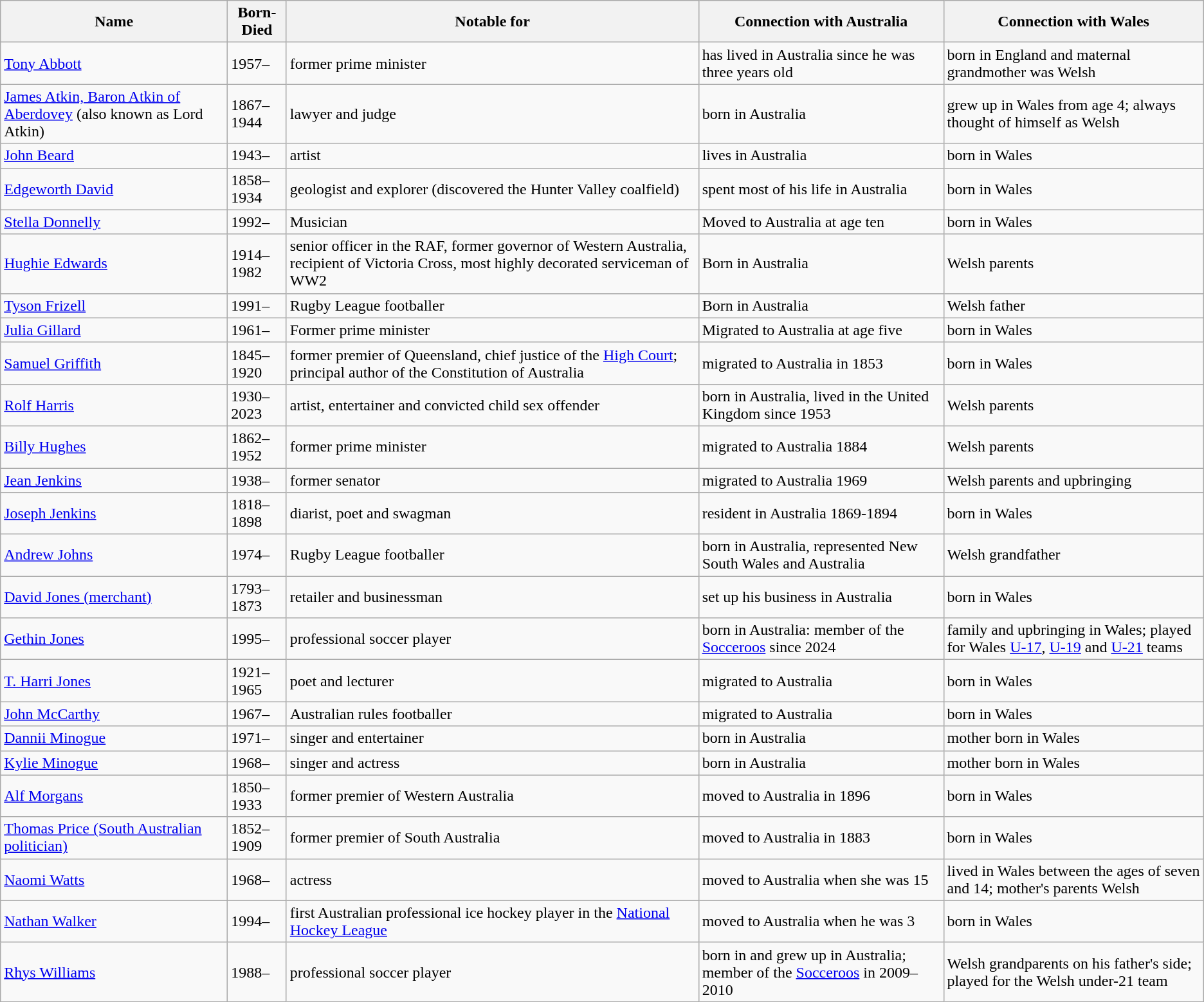<table class="wikitable sortable">
<tr>
<th>Name</th>
<th>Born-Died</th>
<th>Notable for</th>
<th>Connection with Australia</th>
<th>Connection with Wales</th>
</tr>
<tr>
<td><a href='#'>Tony Abbott</a></td>
<td>1957–</td>
<td>former prime minister</td>
<td>has lived in Australia since he was three years old</td>
<td>born in England and maternal grandmother was Welsh</td>
</tr>
<tr>
<td><a href='#'>James Atkin, Baron Atkin of Aberdovey</a> (also known as Lord Atkin)</td>
<td>1867–1944</td>
<td>lawyer and judge</td>
<td>born in Australia</td>
<td>grew up in Wales from age 4; always thought of himself as Welsh</td>
</tr>
<tr>
<td><a href='#'>John Beard</a></td>
<td>1943–</td>
<td>artist</td>
<td>lives in Australia</td>
<td>born in Wales</td>
</tr>
<tr>
<td><a href='#'>Edgeworth David</a></td>
<td>1858–1934</td>
<td>geologist and explorer (discovered the Hunter Valley coalfield)</td>
<td>spent most of his life in Australia</td>
<td>born in Wales</td>
</tr>
<tr>
<td><a href='#'>Stella Donnelly</a></td>
<td>1992–</td>
<td>Musician</td>
<td>Moved to Australia at age ten</td>
<td>born in Wales</td>
</tr>
<tr>
<td><a href='#'>Hughie Edwards</a></td>
<td>1914–1982</td>
<td>senior officer in the RAF, former governor of Western Australia, recipient of Victoria Cross, most highly decorated serviceman of WW2</td>
<td>Born in Australia</td>
<td>Welsh parents</td>
</tr>
<tr>
<td><a href='#'>Tyson Frizell</a></td>
<td>1991–</td>
<td>Rugby League footballer</td>
<td>Born in Australia</td>
<td>Welsh father</td>
</tr>
<tr>
<td><a href='#'>Julia Gillard</a></td>
<td>1961–</td>
<td>Former prime minister</td>
<td>Migrated to Australia at age five</td>
<td>born in Wales</td>
</tr>
<tr>
<td><a href='#'>Samuel Griffith</a></td>
<td>1845–1920</td>
<td>former premier of Queensland, chief justice of the <a href='#'>High Court</a>; principal author of the Constitution of Australia</td>
<td>migrated to Australia in 1853</td>
<td>born in Wales</td>
</tr>
<tr>
<td><a href='#'>Rolf Harris</a></td>
<td>1930–2023</td>
<td>artist, entertainer and convicted child sex offender</td>
<td>born in Australia, lived in the United Kingdom since 1953</td>
<td>Welsh parents</td>
</tr>
<tr>
<td><a href='#'>Billy Hughes</a></td>
<td>1862–1952</td>
<td>former prime minister</td>
<td>migrated to Australia 1884</td>
<td>Welsh parents</td>
</tr>
<tr>
<td><a href='#'>Jean Jenkins</a></td>
<td>1938–</td>
<td>former senator</td>
<td>migrated to Australia 1969</td>
<td>Welsh parents and upbringing</td>
</tr>
<tr>
<td><a href='#'>Joseph Jenkins</a></td>
<td>1818–1898</td>
<td>diarist, poet and swagman</td>
<td>resident in Australia 1869-1894</td>
<td>born in Wales</td>
</tr>
<tr>
<td><a href='#'>Andrew Johns</a></td>
<td>1974–</td>
<td>Rugby League footballer</td>
<td>born in Australia, represented New South Wales and Australia</td>
<td>Welsh grandfather</td>
</tr>
<tr>
<td><a href='#'>David Jones (merchant)</a></td>
<td>1793–1873</td>
<td>retailer and businessman</td>
<td>set up his business in Australia</td>
<td>born in Wales</td>
</tr>
<tr>
<td><a href='#'>Gethin Jones</a></td>
<td>1995–</td>
<td>professional soccer player</td>
<td>born in Australia: member of the <a href='#'>Socceroos</a> since 2024</td>
<td>family and upbringing in Wales; played for Wales <a href='#'>U-17</a>, <a href='#'>U-19</a> and <a href='#'>U-21</a> teams</td>
</tr>
<tr>
<td><a href='#'>T. Harri Jones</a></td>
<td>1921–1965</td>
<td>poet and lecturer</td>
<td>migrated to Australia</td>
<td>born in Wales</td>
</tr>
<tr>
<td><a href='#'>John McCarthy</a></td>
<td>1967–</td>
<td>Australian rules footballer</td>
<td>migrated to Australia</td>
<td>born in Wales</td>
</tr>
<tr>
<td><a href='#'>Dannii Minogue</a></td>
<td>1971–</td>
<td>singer and entertainer</td>
<td>born in Australia</td>
<td>mother born in Wales</td>
</tr>
<tr>
<td><a href='#'>Kylie Minogue</a></td>
<td>1968–</td>
<td>singer and actress</td>
<td>born in Australia</td>
<td>mother born in Wales</td>
</tr>
<tr>
<td><a href='#'>Alf Morgans</a></td>
<td>1850–1933</td>
<td>former premier of Western Australia</td>
<td>moved to Australia in 1896</td>
<td>born in Wales</td>
</tr>
<tr>
<td><a href='#'>Thomas Price (South Australian politician)</a></td>
<td>1852–1909</td>
<td>former premier of South Australia</td>
<td>moved to Australia in 1883</td>
<td>born in Wales</td>
</tr>
<tr>
<td><a href='#'>Naomi Watts</a></td>
<td>1968–</td>
<td>actress</td>
<td>moved to Australia when she was 15</td>
<td>lived in Wales between the ages of seven and 14; mother's parents Welsh</td>
</tr>
<tr>
<td><a href='#'>Nathan Walker</a></td>
<td>1994–</td>
<td>first Australian professional ice hockey player in the <a href='#'>National Hockey League</a></td>
<td>moved to Australia when he was 3</td>
<td>born in Wales</td>
</tr>
<tr>
<td><a href='#'>Rhys Williams</a></td>
<td>1988–</td>
<td>professional soccer player</td>
<td>born in and grew up in Australia; member of the <a href='#'>Socceroos</a> in 2009–2010</td>
<td>Welsh grandparents on his father's side; played for the Welsh under-21 team</td>
</tr>
</table>
